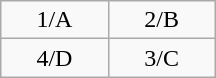<table class="wikitable" style="margin:0.5em 1em; width:9em; text-align:center;" cellpadding=5>
<tr>
<td width="50%">1/A</td>
<td width="50%">2/B</td>
</tr>
<tr>
<td width="50%">4/D</td>
<td width="50%">3/C</td>
</tr>
</table>
